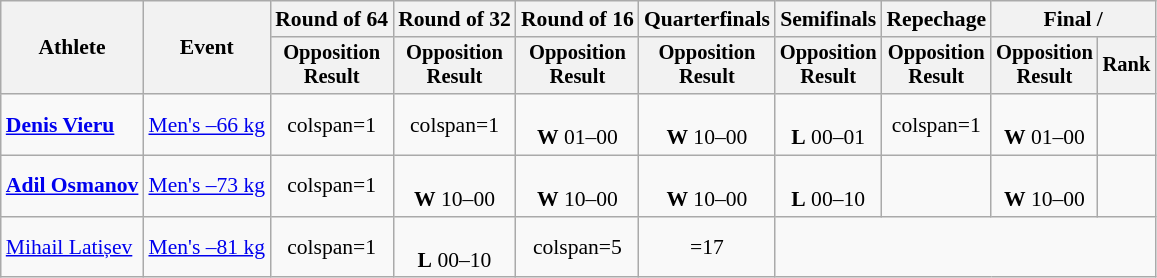<table class="wikitable" style="font-size:90%">
<tr>
<th rowspan="2">Athlete</th>
<th rowspan="2">Event</th>
<th>Round of 64</th>
<th>Round of 32</th>
<th>Round of 16</th>
<th>Quarterfinals</th>
<th>Semifinals</th>
<th>Repechage</th>
<th colspan=2>Final / </th>
</tr>
<tr style="font-size:95%">
<th>Opposition<br>Result</th>
<th>Opposition<br>Result</th>
<th>Opposition<br>Result</th>
<th>Opposition<br>Result</th>
<th>Opposition<br>Result</th>
<th>Opposition<br>Result</th>
<th>Opposition<br>Result</th>
<th>Rank</th>
</tr>
<tr align=center>
<td align=left><strong><a href='#'>Denis Vieru</a></strong></td>
<td align=left><a href='#'>Men's –66 kg</a></td>
<td>colspan=1 </td>
<td>colspan=1 </td>
<td> <br> <strong>W</strong> 01–00</td>
<td> <br> <strong>W</strong> 10–00</td>
<td> <br> <strong>L</strong> 00–01</td>
<td>colspan=1 </td>
<td><br><strong>W</strong> 01–00</td>
<td></td>
</tr>
<tr align=center>
<td align=left><strong><a href='#'>Adil Osmanov</a></strong></td>
<td align=left><a href='#'>Men's –73 kg</a></td>
<td>colspan=1 </td>
<td> <br> <strong>W</strong> 10–00</td>
<td> <br> <strong>W</strong> 10–00</td>
<td> <br> <strong>W</strong> 10–00</td>
<td> <br> <strong>L</strong> 00–10</td>
<td></td>
<td> <br> <strong>W</strong> 10–00</td>
<td></td>
</tr>
<tr align=center>
<td align=left><a href='#'>Mihail Latișev</a></td>
<td align=left><a href='#'>Men's –81 kg</a></td>
<td>colspan=1 </td>
<td> <br> <strong>L</strong> 00–10</td>
<td>colspan=5 </td>
<td>=17</td>
</tr>
</table>
